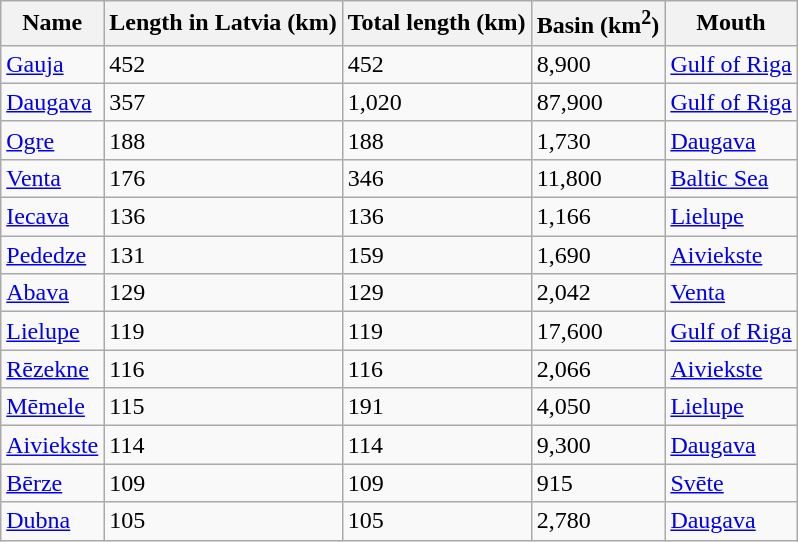<table class="wikitable sortable">
<tr>
<th>Name</th>
<th>Length in Latvia (km)</th>
<th>Total length (km)</th>
<th>Basin (km<sup>2</sup>)</th>
<th>Mouth</th>
</tr>
<tr>
<td><a href='#'>Gauja</a></td>
<td>452</td>
<td>452</td>
<td>8,900</td>
<td><a href='#'>Gulf of Riga</a></td>
</tr>
<tr>
<td><a href='#'>Daugava</a></td>
<td>357</td>
<td>1,020</td>
<td>87,900</td>
<td><a href='#'>Gulf of Riga</a></td>
</tr>
<tr>
<td><a href='#'>Ogre</a></td>
<td>188</td>
<td>188</td>
<td>1,730</td>
<td><a href='#'>Daugava</a></td>
</tr>
<tr>
<td><a href='#'>Venta</a></td>
<td>176</td>
<td>346</td>
<td>11,800</td>
<td><a href='#'>Baltic Sea</a></td>
</tr>
<tr>
<td><a href='#'>Iecava</a></td>
<td>136</td>
<td>136</td>
<td>1,166</td>
<td><a href='#'>Lielupe</a></td>
</tr>
<tr>
<td><a href='#'>Pededze</a></td>
<td>131</td>
<td>159</td>
<td>1,690</td>
<td><a href='#'>Aiviekste</a></td>
</tr>
<tr>
<td><a href='#'>Abava</a></td>
<td>129</td>
<td>129</td>
<td>2,042</td>
<td><a href='#'>Venta</a></td>
</tr>
<tr>
<td><a href='#'>Lielupe</a></td>
<td>119</td>
<td>119</td>
<td>17,600</td>
<td><a href='#'>Gulf of Riga</a></td>
</tr>
<tr>
<td><a href='#'>Rēzekne</a></td>
<td>116</td>
<td>116</td>
<td>2,066</td>
<td><a href='#'>Aiviekste</a></td>
</tr>
<tr>
<td><a href='#'>Mēmele</a></td>
<td>115</td>
<td>191</td>
<td>4,050</td>
<td><a href='#'>Lielupe</a></td>
</tr>
<tr>
<td><a href='#'>Aiviekste</a></td>
<td>114</td>
<td>114</td>
<td>9,300</td>
<td><a href='#'>Daugava</a></td>
</tr>
<tr>
<td><a href='#'>Bērze</a></td>
<td>109</td>
<td>109</td>
<td>915</td>
<td><a href='#'>Svēte</a></td>
</tr>
<tr>
<td><a href='#'>Dubna</a></td>
<td>105</td>
<td>105</td>
<td>2,780</td>
<td><a href='#'>Daugava</a></td>
</tr>
</table>
